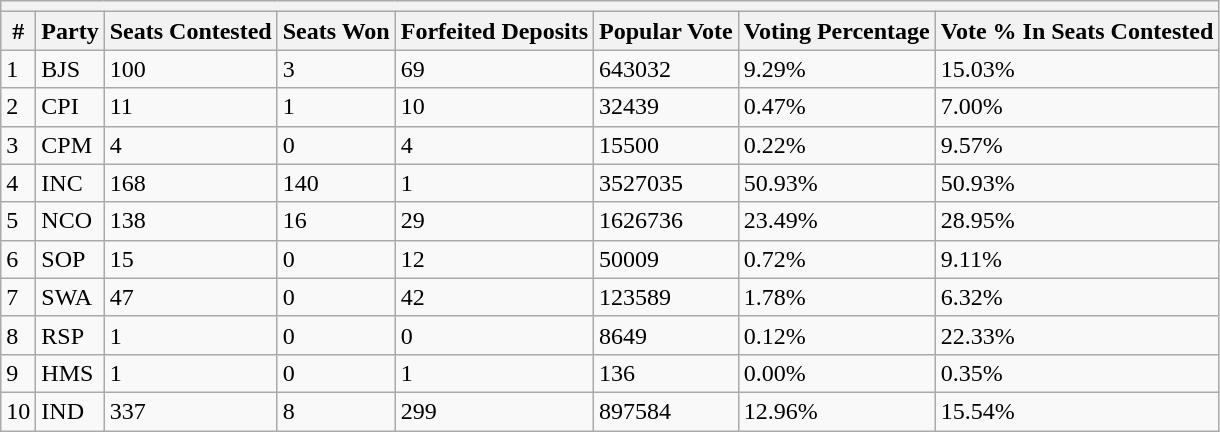<table class="wikitable sortable">
<tr>
<th colspan=10></th>
</tr>
<tr>
<th>#</th>
<th>Party</th>
<th>Seats Contested</th>
<th>Seats Won</th>
<th>Forfeited Deposits</th>
<th>Popular Vote</th>
<th>Voting Percentage</th>
<th>Vote % In Seats Contested</th>
</tr>
<tr>
<td>1</td>
<td>BJS</td>
<td>100</td>
<td>3</td>
<td>69</td>
<td>643032</td>
<td>9.29%</td>
<td>15.03%</td>
</tr>
<tr>
<td>2</td>
<td>CPI</td>
<td>11</td>
<td>1</td>
<td>10</td>
<td>32439</td>
<td>0.47%</td>
<td>7.00%</td>
</tr>
<tr>
<td>3</td>
<td>CPM</td>
<td>4</td>
<td>0</td>
<td>4</td>
<td>15500</td>
<td>0.22%</td>
<td>9.57%</td>
</tr>
<tr>
<td>4</td>
<td>INC</td>
<td>168</td>
<td>140</td>
<td>1</td>
<td>3527035</td>
<td>50.93%</td>
<td>50.93%</td>
</tr>
<tr>
<td>5</td>
<td>NCO</td>
<td>138</td>
<td>16</td>
<td>29</td>
<td>1626736</td>
<td>23.49%</td>
<td>28.95%</td>
</tr>
<tr>
<td>6</td>
<td>SOP</td>
<td>15</td>
<td>0</td>
<td>12</td>
<td>50009</td>
<td>0.72%</td>
<td>9.11%</td>
</tr>
<tr>
<td>7</td>
<td>SWA</td>
<td>47</td>
<td>0</td>
<td>42</td>
<td>123589</td>
<td>1.78%</td>
<td>6.32%</td>
</tr>
<tr>
<td>8</td>
<td>RSP</td>
<td>1</td>
<td>0</td>
<td>0</td>
<td>8649</td>
<td>0.12%</td>
<td>22.33%</td>
</tr>
<tr>
<td>9</td>
<td>HMS</td>
<td>1</td>
<td>0</td>
<td>1</td>
<td>136</td>
<td>0.00%</td>
<td>0.35%</td>
</tr>
<tr>
<td>10</td>
<td>IND</td>
<td>337</td>
<td>8</td>
<td>299</td>
<td>897584</td>
<td>12.96%</td>
<td>15.54%</td>
</tr>
</table>
